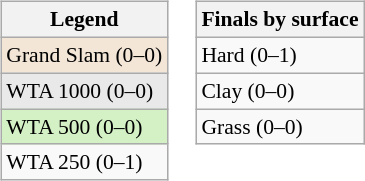<table>
<tr valign=top>
<td><br><table class=wikitable style="font-size:90%">
<tr>
<th>Legend</th>
</tr>
<tr>
<td style="background:#f3e6d7;">Grand Slam (0–0)</td>
</tr>
<tr>
<td style="background:#e9e9e9;">WTA 1000 (0–0)</td>
</tr>
<tr>
<td style="background:#d4f1c5;">WTA 500 (0–0)</td>
</tr>
<tr>
<td>WTA 250 (0–1)</td>
</tr>
</table>
</td>
<td><br><table class=wikitable style="font-size:90%">
<tr>
<th>Finals by surface</th>
</tr>
<tr>
<td>Hard (0–1)</td>
</tr>
<tr>
<td>Clay (0–0)</td>
</tr>
<tr>
<td>Grass (0–0)</td>
</tr>
</table>
</td>
</tr>
</table>
